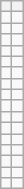<table class="wikitable" align="center">
<tr>
<th></th>
<th></th>
</tr>
<tr>
<td></td>
<td></td>
</tr>
<tr>
<td></td>
<td></td>
</tr>
<tr>
<td></td>
<td></td>
</tr>
<tr>
<td></td>
<td></td>
</tr>
<tr>
<td></td>
<td></td>
</tr>
<tr>
<td></td>
<td></td>
</tr>
<tr>
<td></td>
<td></td>
</tr>
<tr>
<td></td>
<td></td>
</tr>
<tr>
<td></td>
<td></td>
</tr>
<tr>
<td></td>
<td></td>
</tr>
<tr>
<td></td>
<td></td>
</tr>
<tr>
<td></td>
<td></td>
</tr>
<tr>
<td></td>
<td></td>
</tr>
<tr>
<td></td>
<td></td>
</tr>
<tr>
<td></td>
<td></td>
</tr>
<tr>
<td></td>
<td></td>
</tr>
</table>
